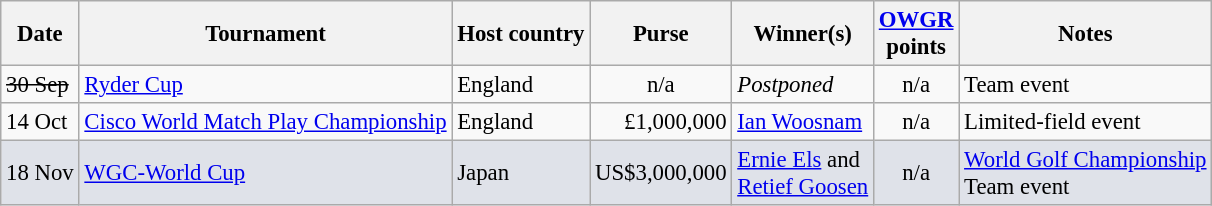<table class="wikitable" style="font-size:95%">
<tr>
<th>Date</th>
<th>Tournament</th>
<th>Host country</th>
<th>Purse</th>
<th>Winner(s)</th>
<th><a href='#'>OWGR</a><br>points</th>
<th>Notes</th>
</tr>
<tr>
<td><s>30 Sep</s></td>
<td><a href='#'>Ryder Cup</a></td>
<td>England</td>
<td align=center>n/a</td>
<td><em>Postponed</em></td>
<td align=center>n/a</td>
<td>Team event</td>
</tr>
<tr>
<td>14 Oct</td>
<td><a href='#'>Cisco World Match Play Championship</a></td>
<td>England</td>
<td align=right>£1,000,000</td>
<td> <a href='#'>Ian Woosnam</a></td>
<td align=center>n/a</td>
<td>Limited-field event</td>
</tr>
<tr style="background:#dfe2e9;">
<td>18 Nov</td>
<td><a href='#'>WGC-World Cup</a></td>
<td>Japan</td>
<td align=right>US$3,000,000</td>
<td> <a href='#'>Ernie Els</a> and<br> <a href='#'>Retief Goosen</a></td>
<td align=center>n/a</td>
<td><a href='#'>World Golf Championship</a><br>Team event</td>
</tr>
</table>
